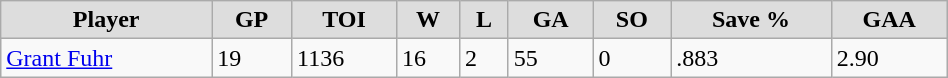<table class="wikitable" style="width:50%;">
<tr style="text-align:center; background:#ddd;">
<td><strong>Player</strong></td>
<td><strong>GP</strong></td>
<td><strong>TOI</strong></td>
<td><strong>W</strong></td>
<td><strong>L</strong></td>
<td><strong>GA</strong></td>
<td><strong>SO</strong></td>
<td><strong>Save %</strong></td>
<td><strong>GAA</strong></td>
</tr>
<tr>
<td><a href='#'>Grant Fuhr</a></td>
<td>19</td>
<td>1136</td>
<td>16</td>
<td>2</td>
<td>55</td>
<td>0</td>
<td>.883</td>
<td>2.90</td>
</tr>
</table>
